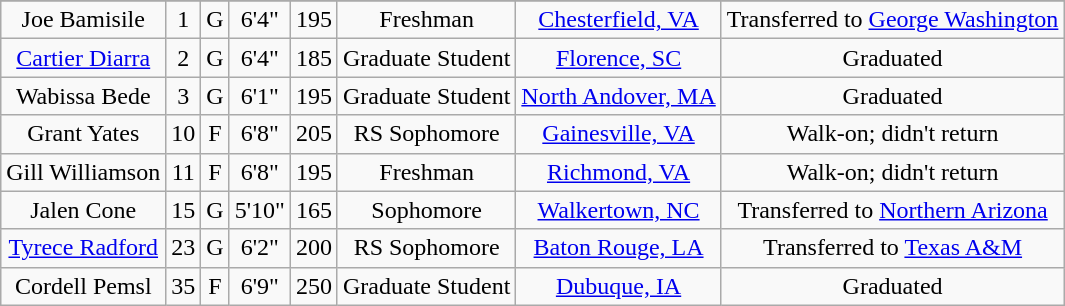<table class="wikitable sortable" style="text-align:center;">
<tr align=center>
</tr>
<tr>
<td>Joe Bamisile</td>
<td>1</td>
<td>G</td>
<td>6'4"</td>
<td>195</td>
<td>Freshman</td>
<td><a href='#'>Chesterfield, VA</a></td>
<td>Transferred to <a href='#'>George Washington</a></td>
</tr>
<tr>
<td><a href='#'>Cartier Diarra</a></td>
<td>2</td>
<td>G</td>
<td>6'4"</td>
<td>185</td>
<td>Graduate Student</td>
<td><a href='#'>Florence, SC</a></td>
<td>Graduated</td>
</tr>
<tr>
<td>Wabissa Bede</td>
<td>3</td>
<td>G</td>
<td>6'1"</td>
<td>195</td>
<td>Graduate Student</td>
<td><a href='#'>North Andover, MA</a></td>
<td>Graduated</td>
</tr>
<tr>
<td>Grant Yates</td>
<td>10</td>
<td>F</td>
<td>6'8"</td>
<td>205</td>
<td>RS Sophomore</td>
<td><a href='#'>Gainesville, VA</a></td>
<td>Walk-on; didn't return</td>
</tr>
<tr>
<td>Gill Williamson</td>
<td>11</td>
<td>F</td>
<td>6'8"</td>
<td>195</td>
<td>Freshman</td>
<td><a href='#'>Richmond, VA</a></td>
<td>Walk-on; didn't return</td>
</tr>
<tr>
<td>Jalen Cone</td>
<td>15</td>
<td>G</td>
<td>5'10"</td>
<td>165</td>
<td>Sophomore</td>
<td><a href='#'>Walkertown, NC</a></td>
<td>Transferred to <a href='#'>Northern Arizona</a></td>
</tr>
<tr>
<td><a href='#'>Tyrece Radford</a></td>
<td>23</td>
<td>G</td>
<td>6'2"</td>
<td>200</td>
<td>RS Sophomore</td>
<td><a href='#'>Baton Rouge, LA</a></td>
<td>Transferred to <a href='#'>Texas A&M</a></td>
</tr>
<tr>
<td>Cordell Pemsl</td>
<td>35</td>
<td>F</td>
<td>6'9"</td>
<td>250</td>
<td>Graduate Student</td>
<td><a href='#'>Dubuque, IA</a></td>
<td>Graduated</td>
</tr>
</table>
